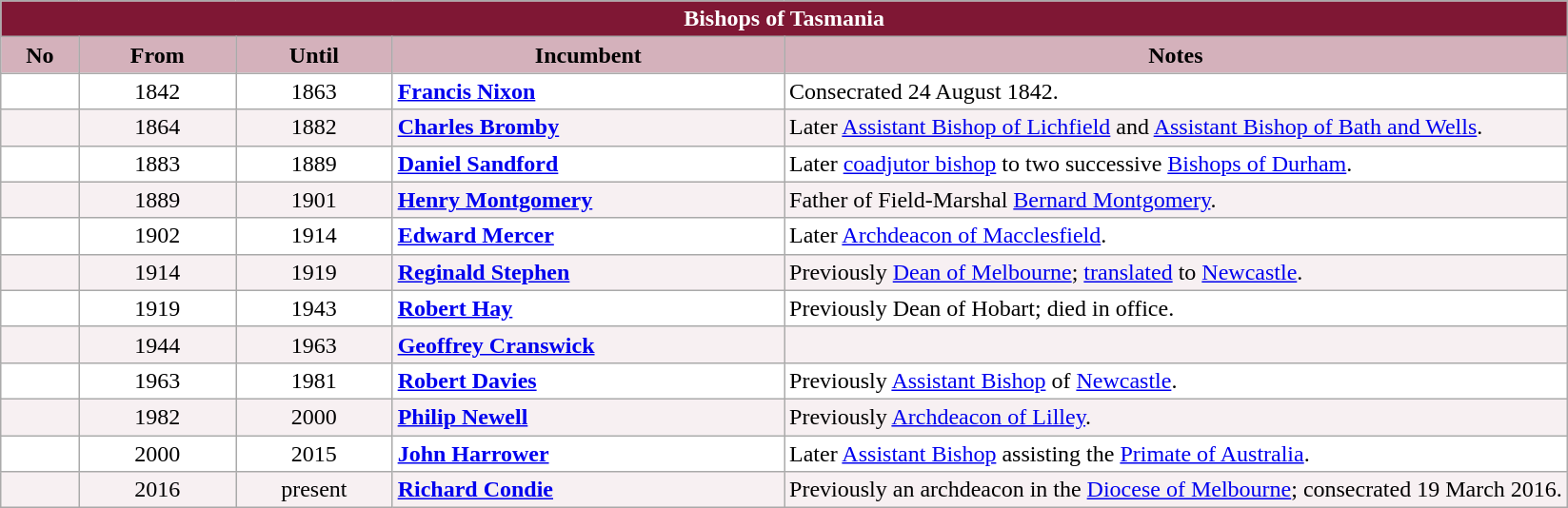<table class="wikitable">
<tr>
<th colspan="5" style="background-color: #7F1734; color: white;">Bishops of Tasmania</th>
</tr>
<tr>
<th style="background-color: #D4B1BB; width: 5%;">No</th>
<th style="background-color: #D4B1BB; width: 10%;">From</th>
<th style="background-color: #D4B1BB; width: 10%;">Until</th>
<th style="background-color: #D4B1BB; width: 25%;">Incumbent</th>
<th style="background-color: #D4B1BB; width: 50%;">Notes</th>
</tr>
<tr valign="top" style="background-color: white;">
<td style="text-align: center;"></td>
<td style="text-align: center;">1842</td>
<td style="text-align: center;">1863</td>
<td><strong><a href='#'>Francis Nixon</a></strong></td>
<td>Consecrated 24 August 1842.</td>
</tr>
<tr valign="top" style="background-color: #F7F0F2;">
<td style="text-align: center;"></td>
<td style="text-align: center;">1864</td>
<td style="text-align: center;">1882</td>
<td><strong><a href='#'>Charles Bromby</a></strong></td>
<td>Later <a href='#'>Assistant Bishop of Lichfield</a> and <a href='#'>Assistant Bishop of Bath and Wells</a>.</td>
</tr>
<tr valign="top" style="background-color: white;">
<td style="text-align: center;"></td>
<td style="text-align: center;">1883</td>
<td style="text-align: center;">1889</td>
<td><strong><a href='#'>Daniel Sandford</a></strong> </td>
<td>Later <a href='#'>coadjutor bishop</a> to two successive <a href='#'>Bishops of Durham</a>.</td>
</tr>
<tr valign="top" style="background-color: #F7F0F2;">
<td style="text-align: center;"></td>
<td style="text-align: center;">1889</td>
<td style="text-align: center;">1901</td>
<td><strong><a href='#'>Henry Montgomery</a></strong> </td>
<td>Father of Field-Marshal <a href='#'>Bernard Montgomery</a>.</td>
</tr>
<tr valign="top" style="background-color: white;">
<td style="text-align: center;"></td>
<td style="text-align: center;">1902</td>
<td style="text-align: center;">1914</td>
<td><strong><a href='#'>Edward Mercer</a></strong></td>
<td>Later <a href='#'>Archdeacon of Macclesfield</a>.</td>
</tr>
<tr valign="top" style="background-color: #F7F0F2;">
<td style="text-align: center;"></td>
<td style="text-align: center;">1914</td>
<td style="text-align: center;">1919</td>
<td><strong><a href='#'>Reginald Stephen</a></strong></td>
<td>Previously <a href='#'>Dean of Melbourne</a>; <a href='#'>translated</a> to <a href='#'>Newcastle</a>.</td>
</tr>
<tr valign="top" style="background-color: white;">
<td style="text-align: center;"></td>
<td style="text-align: center;">1919</td>
<td style="text-align: center;">1943</td>
<td><strong><a href='#'>Robert Hay</a></strong></td>
<td>Previously Dean of Hobart; died in office.</td>
</tr>
<tr valign="top" style="background-color: #F7F0F2;">
<td style="text-align: center;"></td>
<td style="text-align: center;">1944</td>
<td style="text-align: center;">1963</td>
<td><strong><a href='#'>Geoffrey Cranswick</a></strong></td>
<td></td>
</tr>
<tr valign="top" style="background-color: white;">
<td style="text-align: center;"></td>
<td style="text-align: center;">1963</td>
<td style="text-align: center;">1981</td>
<td><strong><a href='#'>Robert Davies</a></strong> </td>
<td>Previously <a href='#'>Assistant Bishop</a> of <a href='#'>Newcastle</a>.</td>
</tr>
<tr valign="top" style="background-color: #F7F0F2;">
<td style="text-align: center;"></td>
<td style="text-align: center;">1982</td>
<td style="text-align: center;">2000</td>
<td><strong><a href='#'>Philip Newell</a></strong></td>
<td>Previously <a href='#'>Archdeacon of Lilley</a>.</td>
</tr>
<tr valign="top" style="background-color: white;">
<td style="text-align: center;"></td>
<td style="text-align: center;">2000</td>
<td style="text-align: center;">2015</td>
<td><strong><a href='#'>John Harrower</a></strong></td>
<td>Later <a href='#'>Assistant Bishop</a> assisting the <a href='#'>Primate of Australia</a>.</td>
</tr>
<tr valign="top" style="background-color: #F7F0F2;">
<td style="text-align: center;"></td>
<td style="text-align: center;">2016</td>
<td style="text-align: center;">present</td>
<td><strong><a href='#'>Richard Condie</a></strong></td>
<td>Previously an archdeacon in the <a href='#'>Diocese of Melbourne</a>; consecrated 19 March 2016.</td>
</tr>
</table>
